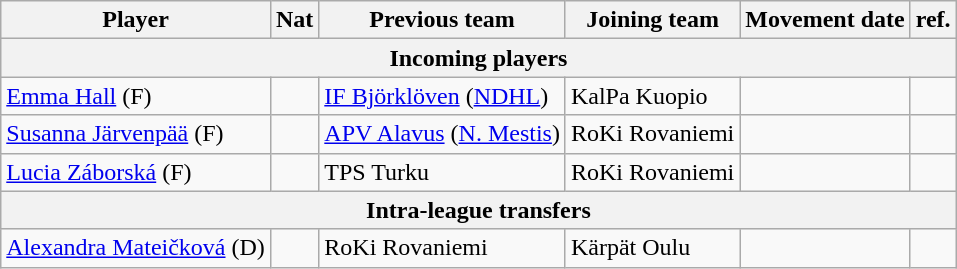<table class="wikitable" width="" 85%">
<tr>
<th>Player</th>
<th>Nat</th>
<th>Previous team</th>
<th>Joining team</th>
<th>Movement date</th>
<th>ref.</th>
</tr>
<tr>
<th colspan="6">Incoming players</th>
</tr>
<tr>
<td><a href='#'>Emma Hall</a> (F)</td>
<td align="center"></td>
<td><a href='#'>IF Björklöven</a> (<a href='#'>NDHL</a>)</td>
<td>KalPa Kuopio</td>
<td></td>
<td align="center"></td>
</tr>
<tr>
<td><a href='#'>Susanna Järvenpää</a> (F)</td>
<td align="center"></td>
<td><a href='#'>APV Alavus</a> (<a href='#'>N. Mestis</a>)</td>
<td>RoKi Rovaniemi</td>
<td></td>
<td align="center"></td>
</tr>
<tr>
<td><a href='#'>Lucia Záborská</a> (F)</td>
<td align="center"></td>
<td>TPS Turku </td>
<td>RoKi Rovaniemi</td>
<td></td>
<td align="center"></td>
</tr>
<tr>
<th colspan="6">Intra-league transfers</th>
</tr>
<tr>
<td><a href='#'>Alexandra Mateičková</a> (D)</td>
<td align="center"></td>
<td>RoKi Rovaniemi</td>
<td>Kärpät Oulu</td>
<td></td>
<td align="center"><br></td>
</tr>
</table>
